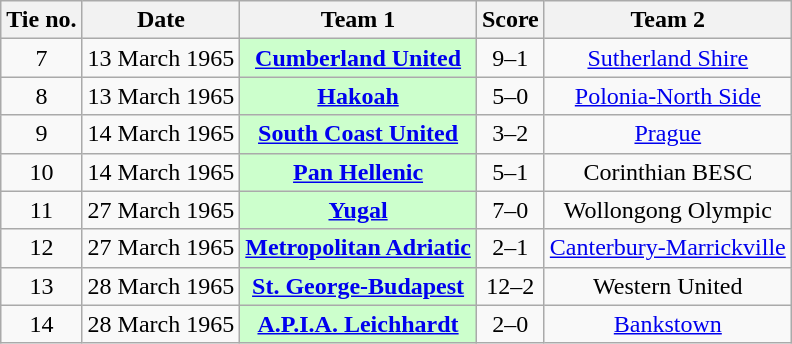<table class="wikitable" style="text-align:center">
<tr>
<th>Tie no.</th>
<th>Date</th>
<th>Team 1 </th>
<th>Score</th>
<th>Team 2 </th>
</tr>
<tr>
<td>7</td>
<td>13 March 1965</td>
<td bgcolor=#CFC><strong><a href='#'>Cumberland United</a></strong> </td>
<td>9–1</td>
<td><a href='#'>Sutherland Shire</a> </td>
</tr>
<tr>
<td>8</td>
<td>13 March 1965</td>
<td bgcolor=#CFC><strong><a href='#'>Hakoah</a></strong> </td>
<td>5–0</td>
<td><a href='#'>Polonia-North Side</a> </td>
</tr>
<tr>
<td>9</td>
<td>14 March 1965</td>
<td bgcolor=#CFC><strong><a href='#'>South Coast United</a></strong> </td>
<td>3–2</td>
<td><a href='#'>Prague</a> </td>
</tr>
<tr>
<td>10</td>
<td>14 March 1965</td>
<td bgcolor=#CFC><strong><a href='#'>Pan Hellenic</a></strong> </td>
<td>5–1</td>
<td>Corinthian BESC </td>
</tr>
<tr>
<td>11</td>
<td>27 March 1965</td>
<td bgcolor=#CFC><strong><a href='#'>Yugal</a></strong> </td>
<td>7–0</td>
<td>Wollongong Olympic </td>
</tr>
<tr>
<td>12</td>
<td>27 March 1965</td>
<td bgcolor=#CFC><strong><a href='#'>Metropolitan Adriatic</a></strong> </td>
<td>2–1</td>
<td><a href='#'>Canterbury-Marrickville</a> </td>
</tr>
<tr>
<td>13</td>
<td>28 March 1965</td>
<td bgcolor=#CFC><strong><a href='#'>St. George-Budapest</a></strong> </td>
<td>12–2</td>
<td>Western United </td>
</tr>
<tr>
<td>14</td>
<td>28 March 1965</td>
<td bgcolor=#CFC><strong><a href='#'>A.P.I.A. Leichhardt</a></strong> </td>
<td>2–0</td>
<td><a href='#'>Bankstown</a> </td>
</tr>
</table>
